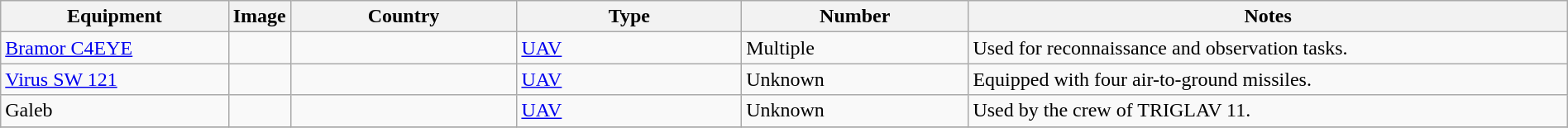<table class="wikitable" style="width:100%;">
<tr>
<th style="width:15%;">Equipment</th>
<th style="width:0%;">Image</th>
<th style="width:15%;">Country</th>
<th style="width:15%;">Type</th>
<th style="width:15%;">Number</th>
<th style="width:40%;">Notes</th>
</tr>
<tr>
<td><a href='#'>Bramor C4EYE</a></td>
<td></td>
<td></td>
<td><a href='#'>UAV</a></td>
<td>Multiple</td>
<td>Used for reconnaissance and observation tasks.</td>
</tr>
<tr>
<td><a href='#'>Virus SW 121</a></td>
<td></td>
<td></td>
<td><a href='#'>UAV</a></td>
<td>Unknown</td>
<td>Equipped with four air-to-ground missiles.</td>
</tr>
<tr>
<td>Galeb</td>
<td></td>
<td></td>
<td><a href='#'>UAV</a></td>
<td>Unknown</td>
<td>Used by the crew of TRIGLAV 11.</td>
</tr>
<tr>
</tr>
</table>
